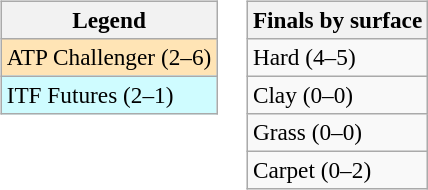<table>
<tr valign=top>
<td><br><table class=wikitable style=font-size:97%>
<tr>
<th>Legend</th>
</tr>
<tr bgcolor=moccasin>
<td>ATP Challenger (2–6)</td>
</tr>
<tr bgcolor=cffcff>
<td>ITF Futures (2–1)</td>
</tr>
</table>
</td>
<td><br><table class=wikitable style=font-size:97%>
<tr>
<th>Finals by surface</th>
</tr>
<tr>
<td>Hard (4–5)</td>
</tr>
<tr>
<td>Clay (0–0)</td>
</tr>
<tr>
<td>Grass (0–0)</td>
</tr>
<tr>
<td>Carpet (0–2)</td>
</tr>
</table>
</td>
</tr>
</table>
